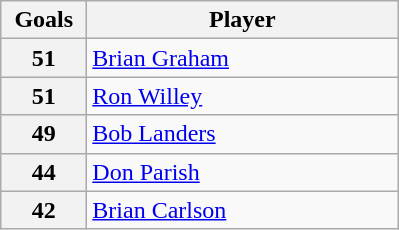<table class="wikitable" style="text-align:left;">
<tr>
<th width=50>Goals</th>
<th width=200>Player</th>
</tr>
<tr>
<th>51</th>
<td> <a href='#'>Brian Graham</a></td>
</tr>
<tr>
<th>51</th>
<td> <a href='#'>Ron Willey</a></td>
</tr>
<tr>
<th>49</th>
<td> <a href='#'>Bob Landers</a></td>
</tr>
<tr>
<th>44</th>
<td> <a href='#'>Don Parish</a></td>
</tr>
<tr>
<th>42</th>
<td> <a href='#'>Brian Carlson</a></td>
</tr>
</table>
